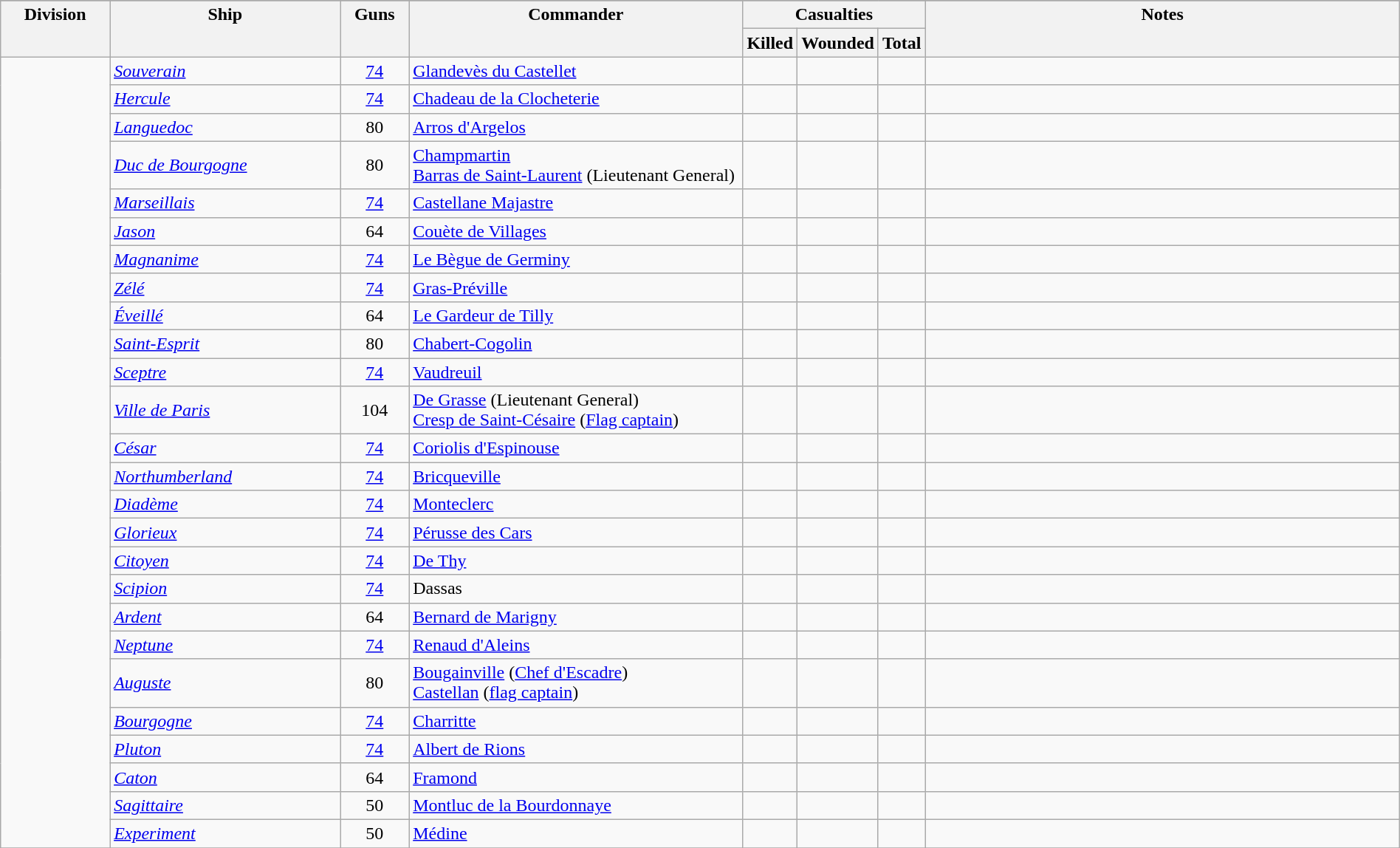<table class="wikitable" width=100%>
<tr valign="top">
</tr>
<tr valign="top">
<th width=8%; align= center rowspan=2>Division</th>
<th width=17%; align= center rowspan=2>Ship</th>
<th width=5%; align= center rowspan=2>Guns</th>
<th width=25%; align= center rowspan=2>Commander</th>
<th width=9%; align= center colspan=3>Casualties</th>
<th width=36%; align= center rowspan=2>Notes</th>
</tr>
<tr valign="top">
<th width=3%; align= center>Killed</th>
<th width=3%; align= center>Wounded</th>
<th width=3%; align= center>Total</th>
</tr>
<tr valign="center">
<td rowspan="26", align= center></td>
<td align= left><a href='#'><em>Souverain</em></a></td>
<td align= center><a href='#'>74</a></td>
<td align= left><a href='#'>Glandevès du Castellet</a></td>
<td align= center></td>
<td align= center></td>
<td align= center></td>
<td align= left></td>
</tr>
<tr valign="center">
<td align= left><a href='#'><em>Hercule</em></a></td>
<td align= center><a href='#'>74</a></td>
<td align= left><a href='#'>Chadeau de la Clocheterie</a></td>
<td align= center></td>
<td align= center></td>
<td align= center></td>
<td align= left></td>
</tr>
<tr valign="center">
<td align= left><a href='#'><em>Languedoc</em></a></td>
<td align= center>80</td>
<td align= left><a href='#'>Arros d'Argelos</a></td>
<td align= center></td>
<td align= center></td>
<td align= center></td>
<td align= left></td>
</tr>
<tr valign="center">
<td align= left><a href='#'><em>Duc de Bourgogne</em></a></td>
<td align= center>80</td>
<td align= left><a href='#'>Champmartin</a><br><a href='#'>Barras de Saint-Laurent</a> (Lieutenant General)</td>
<td align= center></td>
<td align= center></td>
<td align= center></td>
<td align= left></td>
</tr>
<tr valign="center">
<td align= left><a href='#'><em>Marseillais</em></a></td>
<td align= center><a href='#'>74</a></td>
<td align= left><a href='#'>Castellane Majastre</a></td>
<td align= center></td>
<td align= center></td>
<td align= center></td>
<td align= left></td>
</tr>
<tr valign="center">
<td align= left><a href='#'><em>Jason</em></a></td>
<td align= center>64</td>
<td align= left><a href='#'>Couète de Villages</a></td>
<td align= center></td>
<td align= center></td>
<td align= center></td>
<td align= left></td>
</tr>
<tr valign="center">
<td align= left><a href='#'><em>Magnanime</em></a></td>
<td align= center><a href='#'>74</a></td>
<td align= left><a href='#'>Le Bègue de Germiny</a></td>
<td align= center></td>
<td align= center></td>
<td align= center></td>
<td align= left></td>
</tr>
<tr valign="center">
<td align= left><a href='#'><em>Zélé</em></a></td>
<td align= center><a href='#'>74</a></td>
<td align= left><a href='#'>Gras-Préville</a></td>
<td align= center></td>
<td align= center></td>
<td align= center></td>
<td align= left></td>
</tr>
<tr valign="center">
<td align= left><a href='#'><em>Éveillé</em></a></td>
<td align= center>64</td>
<td align= left><a href='#'>Le Gardeur de Tilly</a></td>
<td align= center></td>
<td align= center></td>
<td align= center></td>
<td align= left></td>
</tr>
<tr valign="center">
<td align= left><a href='#'><em>Saint-Esprit</em></a></td>
<td align= center>80</td>
<td align= left><a href='#'>Chabert-Cogolin</a></td>
<td align= center></td>
<td align= center></td>
<td align= center></td>
<td align= left></td>
</tr>
<tr valign="center">
<td align= left><a href='#'><em>Sceptre</em></a></td>
<td align= center><a href='#'>74</a></td>
<td align= left><a href='#'>Vaudreuil</a></td>
<td align= center></td>
<td align= center></td>
<td align= center></td>
<td align= left></td>
</tr>
<tr valign="center">
<td align= left><a href='#'><em>Ville de Paris</em></a></td>
<td align= center>104</td>
<td align= left><a href='#'>De Grasse</a> (Lieutenant General)<br><a href='#'>Cresp de Saint-Césaire</a> (<a href='#'>Flag captain</a>)</td>
<td align= center></td>
<td align= center></td>
<td align= center></td>
<td align= left></td>
</tr>
<tr valign="center">
<td align= left><a href='#'><em>César</em></a></td>
<td align= center><a href='#'>74</a></td>
<td align= left><a href='#'>Coriolis d'Espinouse</a></td>
<td align= center></td>
<td align= center></td>
<td align= center></td>
<td align= left></td>
</tr>
<tr valign="center">
<td align= left><a href='#'><em>Northumberland</em></a></td>
<td align= center><a href='#'>74</a></td>
<td align= left><a href='#'>Bricqueville</a></td>
<td align= center></td>
<td align= center></td>
<td align= center></td>
<td align= left></td>
</tr>
<tr valign="center">
<td align= left><a href='#'><em>Diadème</em></a></td>
<td align= center><a href='#'>74</a></td>
<td align= left><a href='#'>Monteclerc</a></td>
<td align= center></td>
<td align= center></td>
<td align= center></td>
<td align= left></td>
</tr>
<tr valign="center">
<td align= left><a href='#'><em>Glorieux</em></a></td>
<td align= center><a href='#'>74</a></td>
<td align= left><a href='#'>Pérusse des Cars</a></td>
<td align= center></td>
<td align= center></td>
<td align= center></td>
<td align= left></td>
</tr>
<tr valign="center">
<td align= left><a href='#'><em>Citoyen</em></a></td>
<td align= center><a href='#'>74</a></td>
<td align= left><a href='#'>De Thy</a></td>
<td align= center></td>
<td align= center></td>
<td align= center></td>
<td align= left></td>
</tr>
<tr valign="center">
<td align= left><a href='#'><em>Scipion</em></a></td>
<td align= center><a href='#'>74</a></td>
<td align= left>Dassas</td>
<td align= center></td>
<td align= center></td>
<td align= center></td>
<td align= left></td>
</tr>
<tr valign="center">
<td align= left><a href='#'><em>Ardent</em></a></td>
<td align= center>64</td>
<td align= left><a href='#'>Bernard de Marigny</a></td>
<td align= center></td>
<td align= center></td>
<td align= center></td>
<td align= left></td>
</tr>
<tr valign="center">
<td align= left><a href='#'><em>Neptune</em></a></td>
<td align= center><a href='#'>74</a></td>
<td align= left><a href='#'>Renaud d'Aleins</a></td>
<td align= center></td>
<td align= center></td>
<td align= center></td>
<td align= left></td>
</tr>
<tr valign="center">
<td align= left><a href='#'><em>Auguste</em></a></td>
<td align= center>80</td>
<td align= left><a href='#'>Bougainville</a> (<a href='#'>Chef d'Escadre</a>)<br><a href='#'>Castellan</a> (<a href='#'>flag captain</a>)</td>
<td align= center></td>
<td align= center></td>
<td align= center></td>
<td align= left></td>
</tr>
<tr valign="center">
<td align= left><a href='#'><em>Bourgogne</em></a></td>
<td align= center><a href='#'>74</a></td>
<td align= left><a href='#'>Charritte</a></td>
<td align= center></td>
<td align= center></td>
<td align= center></td>
<td align= left></td>
</tr>
<tr valign="center">
<td align= left><a href='#'><em>Pluton</em></a></td>
<td align= center><a href='#'>74</a></td>
<td align= left><a href='#'>Albert de Rions</a></td>
<td align= center></td>
<td align= center></td>
<td align= center></td>
<td align= left></td>
</tr>
<tr valign="center">
<td align= left><a href='#'><em>Caton</em></a></td>
<td align= center>64</td>
<td align= left><a href='#'>Framond</a></td>
<td align= center></td>
<td align= center></td>
<td align= center></td>
<td align= left></td>
</tr>
<tr valign="center">
<td align= left><a href='#'><em>Sagittaire</em></a></td>
<td align= center>50</td>
<td align= left><a href='#'>Montluc de la Bourdonnaye</a></td>
<td align= center></td>
<td align= center></td>
<td align= center></td>
<td align= left></td>
</tr>
<tr valign="center">
<td align= left><a href='#'><em>Experiment</em></a></td>
<td align= center>50</td>
<td align= left><a href='#'>Médine</a></td>
<td align= center></td>
<td align= center></td>
<td align= center></td>
<td align= left></td>
</tr>
<tr valign="center">
</tr>
<tr>
</tr>
</table>
